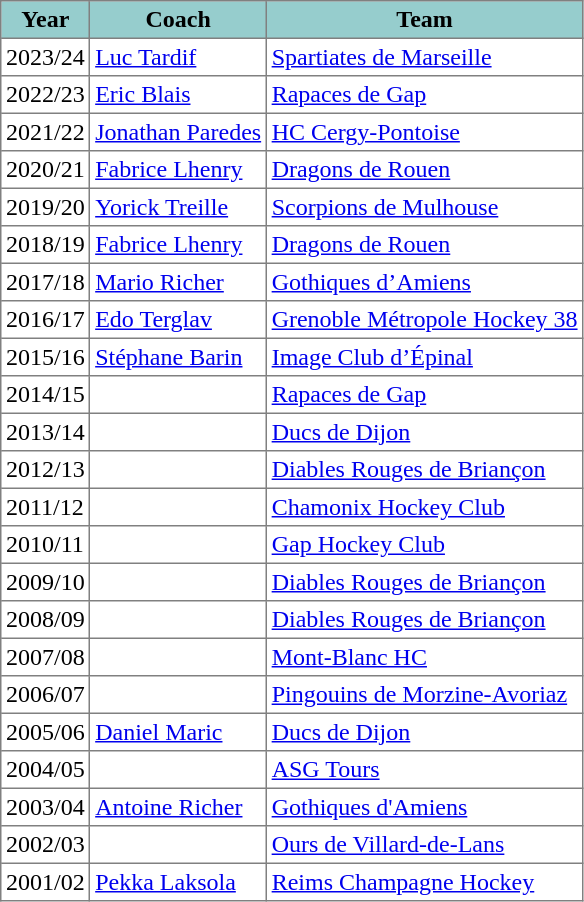<table cellpadding="3" cellspacing="0" border="1" style="border: gray solid 1px; border-collapse: collapse;">
<tr>
<th bgcolor="#96CDCD">Year</th>
<th bgcolor="#96CDCD">Coach</th>
<th bgcolor="#96CDCD">Team</th>
</tr>
<tr>
<td>2023/24</td>
<td><a href='#'>Luc Tardif</a></td>
<td><a href='#'>Spartiates de Marseille</a></td>
</tr>
<tr>
<td>2022/23</td>
<td><a href='#'>Eric Blais</a></td>
<td><a href='#'>Rapaces de Gap</a></td>
</tr>
<tr>
<td>2021/22</td>
<td><a href='#'>Jonathan Paredes</a></td>
<td><a href='#'>HC Cergy-Pontoise</a></td>
</tr>
<tr>
<td>2020/21</td>
<td><a href='#'>Fabrice Lhenry</a></td>
<td><a href='#'>Dragons de Rouen</a></td>
</tr>
<tr>
<td>2019/20</td>
<td><a href='#'>Yorick Treille</a></td>
<td><a href='#'>Scorpions de Mulhouse</a></td>
</tr>
<tr>
<td>2018/19</td>
<td><a href='#'>Fabrice Lhenry</a></td>
<td><a href='#'>Dragons de Rouen</a></td>
</tr>
<tr>
<td>2017/18</td>
<td><a href='#'>Mario Richer</a></td>
<td><a href='#'>Gothiques d’Amiens</a></td>
</tr>
<tr>
<td>2016/17</td>
<td><a href='#'>Edo Terglav</a></td>
<td><a href='#'>Grenoble Métropole Hockey 38</a></td>
</tr>
<tr>
<td>2015/16</td>
<td><a href='#'>Stéphane Barin</a></td>
<td><a href='#'>Image Club d’Épinal</a></td>
</tr>
<tr>
<td>2014/15</td>
<td></td>
<td><a href='#'>Rapaces de Gap</a></td>
</tr>
<tr>
<td>2013/14</td>
<td></td>
<td><a href='#'>Ducs de Dijon</a></td>
</tr>
<tr>
<td>2012/13</td>
<td></td>
<td><a href='#'>Diables Rouges de Briançon</a></td>
</tr>
<tr>
<td>2011/12</td>
<td></td>
<td><a href='#'>Chamonix Hockey Club</a></td>
</tr>
<tr>
<td>2010/11</td>
<td></td>
<td><a href='#'>Gap Hockey Club</a></td>
</tr>
<tr>
<td>2009/10</td>
<td></td>
<td><a href='#'>Diables Rouges de Briançon</a></td>
</tr>
<tr>
<td>2008/09</td>
<td></td>
<td><a href='#'>Diables Rouges de Briançon</a></td>
</tr>
<tr>
<td>2007/08</td>
<td></td>
<td><a href='#'>Mont-Blanc HC</a></td>
</tr>
<tr>
<td>2006/07</td>
<td></td>
<td><a href='#'>Pingouins de Morzine-Avoriaz</a></td>
</tr>
<tr>
<td>2005/06</td>
<td><a href='#'>Daniel Maric</a></td>
<td><a href='#'>Ducs de Dijon</a></td>
</tr>
<tr>
<td>2004/05</td>
<td></td>
<td><a href='#'>ASG Tours</a></td>
</tr>
<tr>
<td>2003/04</td>
<td><a href='#'>Antoine Richer</a></td>
<td><a href='#'>Gothiques d'Amiens</a></td>
</tr>
<tr>
<td>2002/03</td>
<td></td>
<td><a href='#'>Ours de Villard-de-Lans</a></td>
</tr>
<tr>
<td>2001/02</td>
<td><a href='#'>Pekka Laksola</a></td>
<td><a href='#'>Reims Champagne Hockey</a></td>
</tr>
</table>
